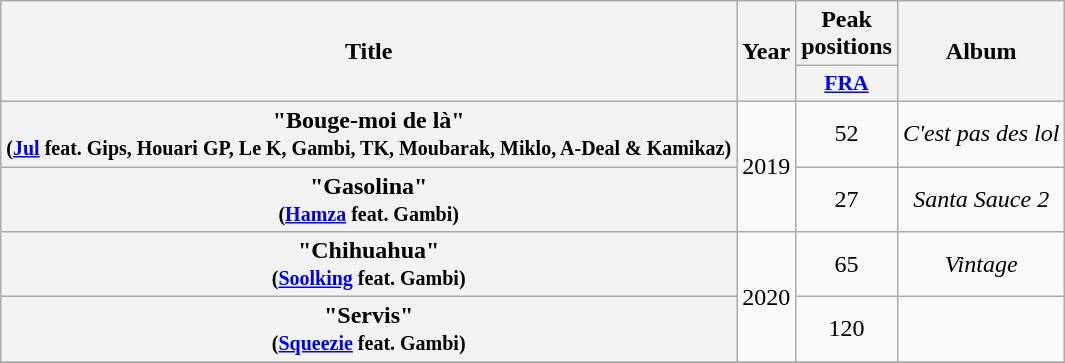<table class="wikitable plainrowheaders" style="text-align:center">
<tr>
<th scope="col" rowspan="2">Title</th>
<th scope="col" rowspan="2">Year</th>
<th scope="col" colspan="1">Peak positions</th>
<th scope="col" rowspan="2">Album</th>
</tr>
<tr>
<th scope="col" style="width:3em;font-size:90%;"><a href='#'>FRA</a><br></th>
</tr>
<tr>
<th scope="row">"Bouge-moi de là"<br><small>(<a href='#'>Jul</a> feat. Gips, Houari GP, Le K, Gambi, TK, Moubarak, Miklo, A-Deal & Kamikaz)</small></th>
<td rowspan=2>2019</td>
<td>52</td>
<td><em>C'est pas des lol</em></td>
</tr>
<tr>
<th scope="row">"Gasolina"<br><small>(<a href='#'>Hamza</a> feat. Gambi)</small></th>
<td>27</td>
<td><em>Santa Sauce 2</em></td>
</tr>
<tr>
<th scope="row">"Chihuahua"<br><small>(<a href='#'>Soolking</a> feat. Gambi)</small></th>
<td rowspan=2>2020</td>
<td>65</td>
<td><em>Vintage</em></td>
</tr>
<tr>
<th scope="row">"Servis"<br><small>(<a href='#'>Squeezie</a> feat. Gambi)</small></th>
<td>120</td>
<td></td>
</tr>
<tr>
</tr>
</table>
